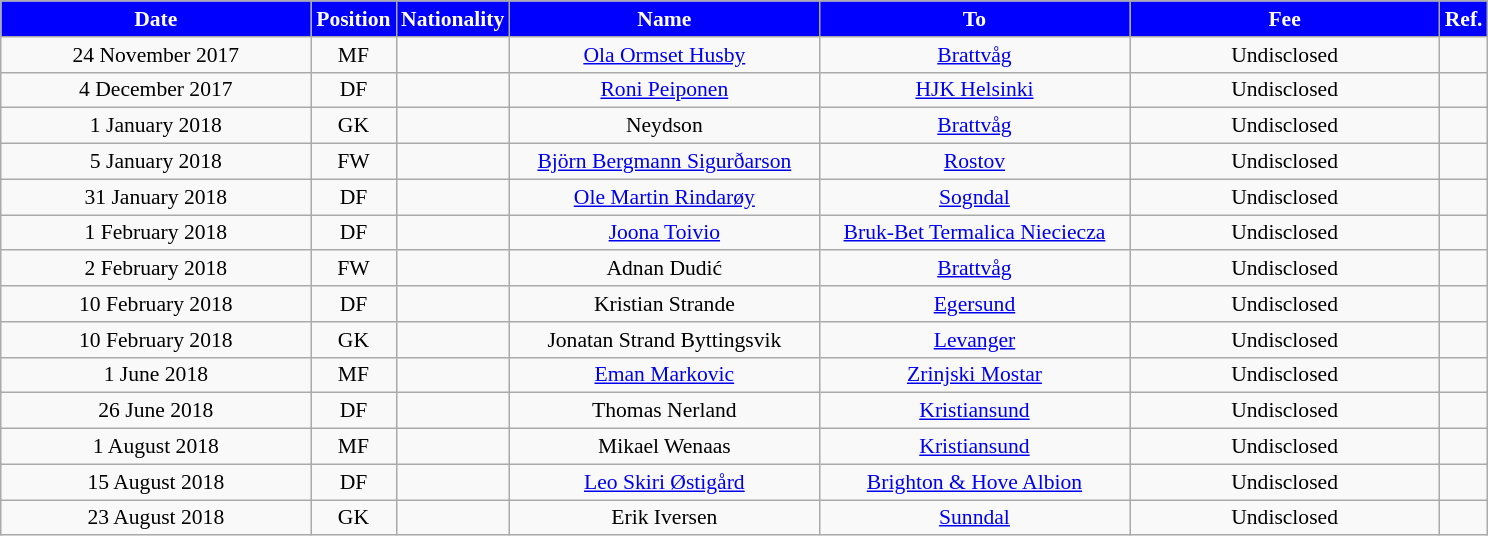<table class="wikitable"  style="text-align:center; font-size:90%; ">
<tr>
<th style="background:#00f; color:white; width:200px;">Date</th>
<th style="background:#00f; color:white; width:50px;">Position</th>
<th style="background:#00f; color:white; width:50px;">Nationality</th>
<th style="background:#00f; color:white; width:200px;">Name</th>
<th style="background:#00f; color:white; width:200px;">To</th>
<th style="background:#00f; color:white; width:200px;">Fee</th>
<th style="background:#00f; color:white; width:25px;">Ref.</th>
</tr>
<tr>
<td>24 November 2017</td>
<td>MF</td>
<td></td>
<td><a href='#'>Ola Ormset Husby</a></td>
<td><a href='#'>Brattvåg</a></td>
<td>Undisclosed</td>
<td></td>
</tr>
<tr>
<td>4 December 2017</td>
<td>DF</td>
<td></td>
<td><a href='#'>Roni Peiponen</a></td>
<td><a href='#'>HJK Helsinki</a></td>
<td>Undisclosed</td>
<td></td>
</tr>
<tr>
<td>1 January 2018</td>
<td>GK</td>
<td></td>
<td>Neydson</td>
<td><a href='#'>Brattvåg</a></td>
<td>Undisclosed</td>
<td></td>
</tr>
<tr>
<td>5 January 2018</td>
<td>FW</td>
<td></td>
<td><a href='#'>Björn Bergmann Sigurðarson</a></td>
<td><a href='#'>Rostov</a></td>
<td>Undisclosed</td>
<td></td>
</tr>
<tr>
<td>31 January 2018</td>
<td>DF</td>
<td></td>
<td><a href='#'>Ole Martin Rindarøy</a></td>
<td><a href='#'>Sogndal</a></td>
<td>Undisclosed</td>
<td></td>
</tr>
<tr>
<td>1 February 2018</td>
<td>DF</td>
<td></td>
<td><a href='#'>Joona Toivio</a></td>
<td><a href='#'>Bruk-Bet Termalica Nieciecza</a></td>
<td>Undisclosed</td>
<td></td>
</tr>
<tr>
<td>2 February 2018</td>
<td>FW</td>
<td></td>
<td>Adnan Dudić</td>
<td><a href='#'>Brattvåg</a></td>
<td>Undisclosed</td>
<td></td>
</tr>
<tr>
<td>10 February 2018</td>
<td>DF</td>
<td></td>
<td>Kristian Strande</td>
<td><a href='#'>Egersund</a></td>
<td>Undisclosed</td>
<td></td>
</tr>
<tr>
<td>10 February 2018</td>
<td>GK</td>
<td></td>
<td>Jonatan Strand Byttingsvik</td>
<td><a href='#'>Levanger</a></td>
<td>Undisclosed</td>
<td></td>
</tr>
<tr>
<td>1 June 2018</td>
<td>MF</td>
<td></td>
<td><a href='#'>Eman Markovic</a></td>
<td><a href='#'>Zrinjski Mostar</a></td>
<td>Undisclosed</td>
<td></td>
</tr>
<tr>
<td>26 June 2018</td>
<td>DF</td>
<td></td>
<td>Thomas Nerland</td>
<td><a href='#'>Kristiansund</a></td>
<td>Undisclosed</td>
<td></td>
</tr>
<tr>
<td>1 August 2018</td>
<td>MF</td>
<td></td>
<td>Mikael Wenaas</td>
<td><a href='#'>Kristiansund</a></td>
<td>Undisclosed</td>
<td></td>
</tr>
<tr>
<td>15 August 2018</td>
<td>DF</td>
<td></td>
<td><a href='#'>Leo Skiri Østigård</a></td>
<td><a href='#'>Brighton & Hove Albion</a></td>
<td>Undisclosed</td>
<td></td>
</tr>
<tr>
<td>23 August 2018</td>
<td>GK</td>
<td></td>
<td>Erik Iversen</td>
<td><a href='#'>Sunndal</a></td>
<td>Undisclosed</td>
<td></td>
</tr>
</table>
